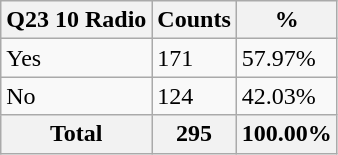<table class="wikitable sortable">
<tr>
<th>Q23 10 Radio</th>
<th>Counts</th>
<th>%</th>
</tr>
<tr>
<td>Yes</td>
<td>171</td>
<td>57.97%</td>
</tr>
<tr>
<td>No</td>
<td>124</td>
<td>42.03%</td>
</tr>
<tr>
<th>Total</th>
<th>295</th>
<th>100.00%</th>
</tr>
</table>
